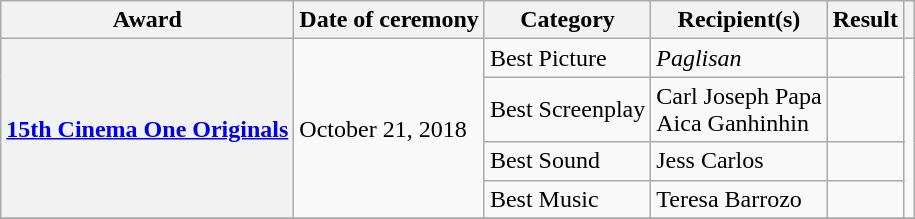<table class="wikitable sortable plainrowheaders">
<tr>
<th scope="col">Award</th>
<th scope="col" data-sort-type="date">Date of ceremony</th>
<th scope="col">Category</th>
<th scope="col">Recipient(s)</th>
<th scope="col">Result</th>
<th scope="col" class="unsortable"></th>
</tr>
<tr>
<th scope="row" rowspan="4"><a href='#'>15th Cinema One Originals</a></th>
<td rowspan=4">October 21, 2018</td>
<td>Best Picture</td>
<td><em>Paglisan</em></td>
<td></td>
<td rowspan="4"></td>
</tr>
<tr>
<td>Best Screenplay</td>
<td>Carl Joseph Papa<br>Aica Ganhinhin</td>
<td></td>
</tr>
<tr>
<td>Best Sound</td>
<td>Jess Carlos</td>
<td></td>
</tr>
<tr>
<td>Best Music</td>
<td>Teresa Barrozo</td>
<td></td>
</tr>
<tr>
</tr>
</table>
